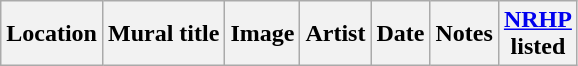<table class="wikitable sortable">
<tr>
<th>Location</th>
<th>Mural title</th>
<th>Image</th>
<th>Artist</th>
<th>Date</th>
<th>Notes</th>
<th><a href='#'>NRHP</a><br>listed</th>
</tr>
</table>
